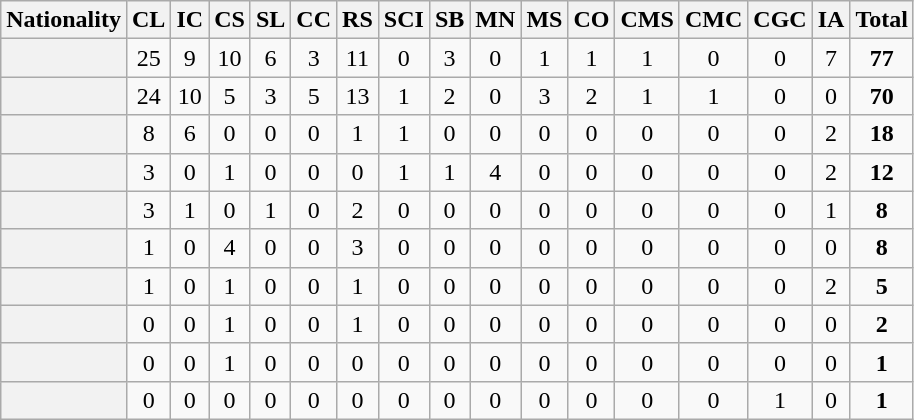<table class="sortable plainrowheaders wikitable">
<tr>
<th scope=col>Nationality</th>
<th scope=col>CL</th>
<th scope=col>IC</th>
<th scope=col>CS</th>
<th scope=col>SL</th>
<th scope=col>CC</th>
<th scope=col>RS</th>
<th scope=col>SCI</th>
<th scope=col>SB</th>
<th scope=col>MN</th>
<th scope=col>MS</th>
<th scope=col>CO</th>
<th scope=col>CMS</th>
<th scope=col>CMC</th>
<th scope=col>CGC</th>
<th scope=col>IA</th>
<th scope=col>Total</th>
</tr>
<tr>
<th scope=row></th>
<td align=center>25</td>
<td align=center>9</td>
<td align=center>10</td>
<td align=center>6</td>
<td align=center>3</td>
<td align=center>11</td>
<td align=center>0</td>
<td align=center>3</td>
<td align=center>0</td>
<td align=center>1</td>
<td align=center>1</td>
<td align=center>1</td>
<td align=center>0</td>
<td align=center>0</td>
<td align=center>7</td>
<td align="center"><strong>77</strong></td>
</tr>
<tr>
<th scope=row></th>
<td align=center>24</td>
<td align=center>10</td>
<td align=center>5</td>
<td align=center>3</td>
<td align=center>5</td>
<td align=center>13</td>
<td align=center>1</td>
<td align=center>2</td>
<td align=center>0</td>
<td align=center>3</td>
<td align=center>2</td>
<td align=center>1</td>
<td align=center>1</td>
<td align=center>0</td>
<td align=center>0</td>
<td align=center><strong>70</strong></td>
</tr>
<tr>
<th scope=row></th>
<td align=center>8</td>
<td align=center>6</td>
<td align=center>0</td>
<td align=center>0</td>
<td align=center>0</td>
<td align=center>1</td>
<td align=center>1</td>
<td align=center>0</td>
<td align=center>0</td>
<td align=center>0</td>
<td align=center>0</td>
<td align=center>0</td>
<td align=center>0</td>
<td align=center>0</td>
<td align=center>2</td>
<td align=center><strong>18</strong></td>
</tr>
<tr>
<th scope=row></th>
<td align=center>3</td>
<td align=center>0</td>
<td align=center>1</td>
<td align=center>0</td>
<td align=center>0</td>
<td align=center>0</td>
<td align=center>1</td>
<td align=center>1</td>
<td align=center>4</td>
<td align=center>0</td>
<td align=center>0</td>
<td align=center>0</td>
<td align=center>0</td>
<td align=center>0</td>
<td align=center>2</td>
<td align=center><strong>12</strong></td>
</tr>
<tr>
<th scope=row></th>
<td align=center>3</td>
<td align=center>1</td>
<td align=center>0</td>
<td align=center>1</td>
<td align=center>0</td>
<td align=center>2</td>
<td align=center>0</td>
<td align=center>0</td>
<td align=center>0</td>
<td align=center>0</td>
<td align=center>0</td>
<td align=center>0</td>
<td align=center>0</td>
<td align=center>0</td>
<td align=center>1</td>
<td align=center><strong>8</strong></td>
</tr>
<tr>
<th scope=row></th>
<td align=center>1</td>
<td align=center>0</td>
<td align=center>4</td>
<td align=center>0</td>
<td align=center>0</td>
<td align=center>3</td>
<td align=center>0</td>
<td align=center>0</td>
<td align=center>0</td>
<td align=center>0</td>
<td align=center>0</td>
<td align=center>0</td>
<td align=center>0</td>
<td align=center>0</td>
<td align=center>0</td>
<td align=center><strong>8</strong></td>
</tr>
<tr>
<th scope=row></th>
<td align=center>1</td>
<td align=center>0</td>
<td align=center>1</td>
<td align=center>0</td>
<td align=center>0</td>
<td align=center>1</td>
<td align=center>0</td>
<td align=center>0</td>
<td align=center>0</td>
<td align=center>0</td>
<td align=center>0</td>
<td align=center>0</td>
<td align=center>0</td>
<td align=center>0</td>
<td align=center>2</td>
<td align=center><strong>5</strong></td>
</tr>
<tr>
<th scope=row></th>
<td align=center>0</td>
<td align=center>0</td>
<td align=center>1</td>
<td align=center>0</td>
<td align=center>0</td>
<td align=center>1</td>
<td align=center>0</td>
<td align=center>0</td>
<td align=center>0</td>
<td align=center>0</td>
<td align=center>0</td>
<td align=center>0</td>
<td align=center>0</td>
<td align=center>0</td>
<td align=center>0</td>
<td align="center"><strong>2</strong></td>
</tr>
<tr>
<th scope=row></th>
<td align=center>0</td>
<td align=center>0</td>
<td align=center>1</td>
<td align=center>0</td>
<td align=center>0</td>
<td align=center>0</td>
<td align=center>0</td>
<td align=center>0</td>
<td align=center>0</td>
<td align=center>0</td>
<td align=center>0</td>
<td align=center>0</td>
<td align=center>0</td>
<td align=center>0</td>
<td align=center>0</td>
<td align=center><strong>1</strong></td>
</tr>
<tr>
<th scope=row></th>
<td align=center>0</td>
<td align=center>0</td>
<td align=center>0</td>
<td align=center>0</td>
<td align=center>0</td>
<td align=center>0</td>
<td align=center>0</td>
<td align=center>0</td>
<td align=center>0</td>
<td align=center>0</td>
<td align=center>0</td>
<td align=center>0</td>
<td align=center>0</td>
<td align=center>1</td>
<td align=center>0</td>
<td align=center><strong>1</strong></td>
</tr>
</table>
